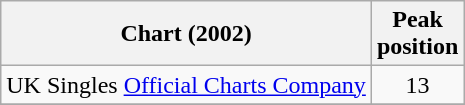<table class="wikitable sortable">
<tr>
<th>Chart (2002)</th>
<th align="center">Peak<br>position</th>
</tr>
<tr 2>
<td>UK Singles <a href='#'>Official Charts Company</a></td>
<td align="center">13</td>
</tr>
<tr>
</tr>
</table>
